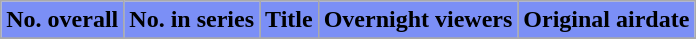<table class="wikitable">
<tr>
<th style = "background: #7B8FF6;">No. overall</th>
<th style = "background: #7B8FF6;">No. in series</th>
<th style = "background: #7B8FF6;">Title</th>
<th style = "background: #7B8FF6;">Overnight viewers</th>
<th style = "background: #7B8FF6;">Original airdate</th>
</tr>
<tr>
</tr>
</table>
